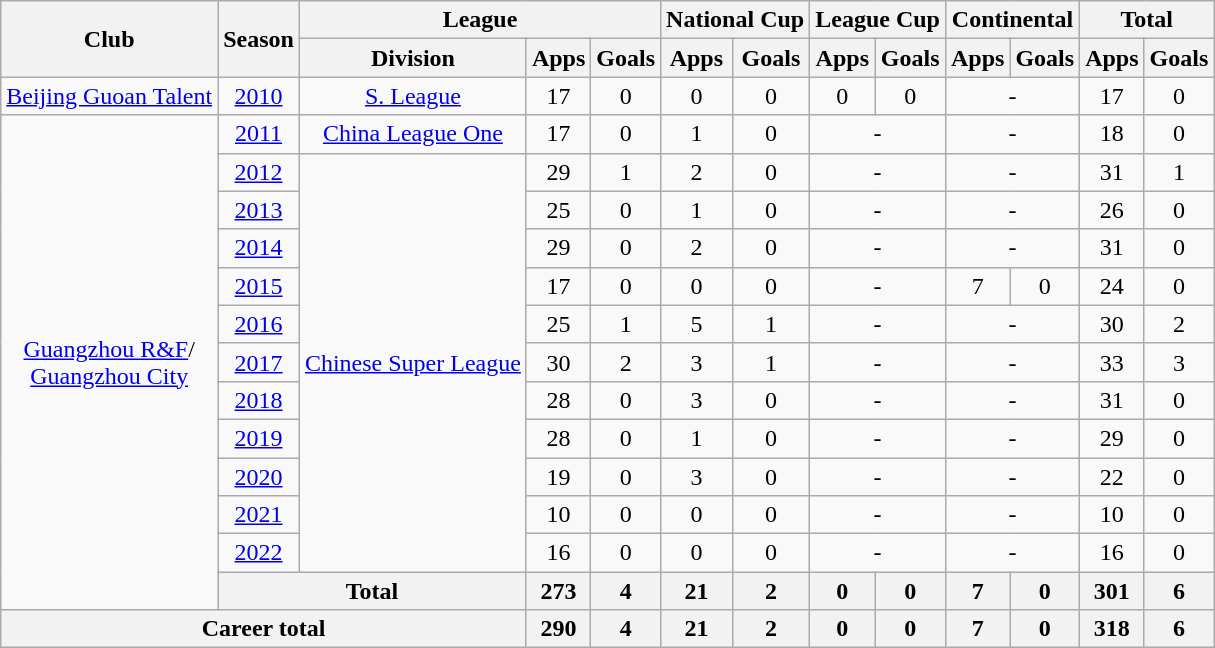<table class="wikitable" style="text-align: center">
<tr>
<th rowspan="2">Club</th>
<th rowspan="2">Season</th>
<th colspan="3">League</th>
<th colspan="2">National Cup</th>
<th colspan="2">League Cup</th>
<th colspan="2">Continental</th>
<th colspan="2">Total</th>
</tr>
<tr>
<th>Division</th>
<th>Apps</th>
<th>Goals</th>
<th>Apps</th>
<th>Goals</th>
<th>Apps</th>
<th>Goals</th>
<th>Apps</th>
<th>Goals</th>
<th>Apps</th>
<th>Goals</th>
</tr>
<tr>
<td><a href='#'>Beijing Guoan Talent</a></td>
<td><a href='#'>2010</a></td>
<td><a href='#'>S. League</a></td>
<td>17</td>
<td>0</td>
<td>0</td>
<td>0</td>
<td>0</td>
<td>0</td>
<td colspan="2">-</td>
<td>17</td>
<td>0</td>
</tr>
<tr>
<td rowspan="13"><a href='#'>Guangzhou R&F</a>/ <br><a href='#'>Guangzhou City</a></td>
<td><a href='#'>2011</a></td>
<td><a href='#'>China League One</a></td>
<td>17</td>
<td>0</td>
<td>1</td>
<td>0</td>
<td colspan="2">-</td>
<td colspan="2">-</td>
<td>18</td>
<td>0</td>
</tr>
<tr>
<td><a href='#'>2012</a></td>
<td rowspan="11"><a href='#'>Chinese Super League</a></td>
<td>29</td>
<td>1</td>
<td>2</td>
<td>0</td>
<td colspan="2">-</td>
<td colspan="2">-</td>
<td>31</td>
<td>1</td>
</tr>
<tr>
<td><a href='#'>2013</a></td>
<td>25</td>
<td>0</td>
<td>1</td>
<td>0</td>
<td colspan="2">-</td>
<td colspan="2">-</td>
<td>26</td>
<td>0</td>
</tr>
<tr>
<td><a href='#'>2014</a></td>
<td>29</td>
<td>0</td>
<td>2</td>
<td>0</td>
<td colspan="2">-</td>
<td colspan="2">-</td>
<td>31</td>
<td>0</td>
</tr>
<tr>
<td><a href='#'>2015</a></td>
<td>17</td>
<td>0</td>
<td>0</td>
<td>0</td>
<td colspan="2">-</td>
<td>7</td>
<td>0</td>
<td>24</td>
<td>0</td>
</tr>
<tr>
<td><a href='#'>2016</a></td>
<td>25</td>
<td>1</td>
<td>5</td>
<td>1</td>
<td colspan="2">-</td>
<td colspan="2">-</td>
<td>30</td>
<td>2</td>
</tr>
<tr>
<td><a href='#'>2017</a></td>
<td>30</td>
<td>2</td>
<td>3</td>
<td>1</td>
<td colspan="2">-</td>
<td colspan="2">-</td>
<td>33</td>
<td>3</td>
</tr>
<tr>
<td><a href='#'>2018</a></td>
<td>28</td>
<td>0</td>
<td>3</td>
<td>0</td>
<td colspan="2">-</td>
<td colspan="2">-</td>
<td>31</td>
<td>0</td>
</tr>
<tr>
<td><a href='#'>2019</a></td>
<td>28</td>
<td>0</td>
<td>1</td>
<td>0</td>
<td colspan="2">-</td>
<td colspan="2">-</td>
<td>29</td>
<td>0</td>
</tr>
<tr>
<td><a href='#'>2020</a></td>
<td>19</td>
<td>0</td>
<td>3</td>
<td>0</td>
<td colspan="2">-</td>
<td colspan="2">-</td>
<td>22</td>
<td>0</td>
</tr>
<tr>
<td><a href='#'>2021</a></td>
<td>10</td>
<td>0</td>
<td>0</td>
<td>0</td>
<td colspan="2">-</td>
<td colspan="2">-</td>
<td>10</td>
<td>0</td>
</tr>
<tr>
<td><a href='#'>2022</a></td>
<td>16</td>
<td>0</td>
<td>0</td>
<td>0</td>
<td colspan="2">-</td>
<td colspan="2">-</td>
<td>16</td>
<td>0</td>
</tr>
<tr>
<th colspan="2"><strong>Total</strong></th>
<th>273</th>
<th>4</th>
<th>21</th>
<th>2</th>
<th>0</th>
<th>0</th>
<th>7</th>
<th>0</th>
<th>301</th>
<th>6</th>
</tr>
<tr>
<th colspan=3>Career total</th>
<th>290</th>
<th>4</th>
<th>21</th>
<th>2</th>
<th>0</th>
<th>0</th>
<th>7</th>
<th>0</th>
<th>318</th>
<th>6</th>
</tr>
</table>
